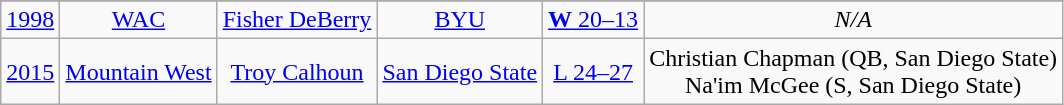<table class="wikitable" style="text-align:center">
<tr>
</tr>
<tr>
<td><a href='#'>1998</a></td>
<td><a href='#'>WAC</a></td>
<td><a href='#'>Fisher DeBerry</a></td>
<td><a href='#'>BYU</a></td>
<td><a href='#'><strong>W</strong> 20–13</a></td>
<td><em>N/A</em></td>
</tr>
<tr>
<td><a href='#'>2015</a></td>
<td><a href='#'>Mountain West</a></td>
<td><a href='#'>Troy Calhoun</a></td>
<td><a href='#'>San Diego State</a></td>
<td><a href='#'>L 24–27</a></td>
<td>Christian Chapman (QB, San Diego State)<br>Na'im McGee (S, San Diego State)</td>
</tr>
</table>
